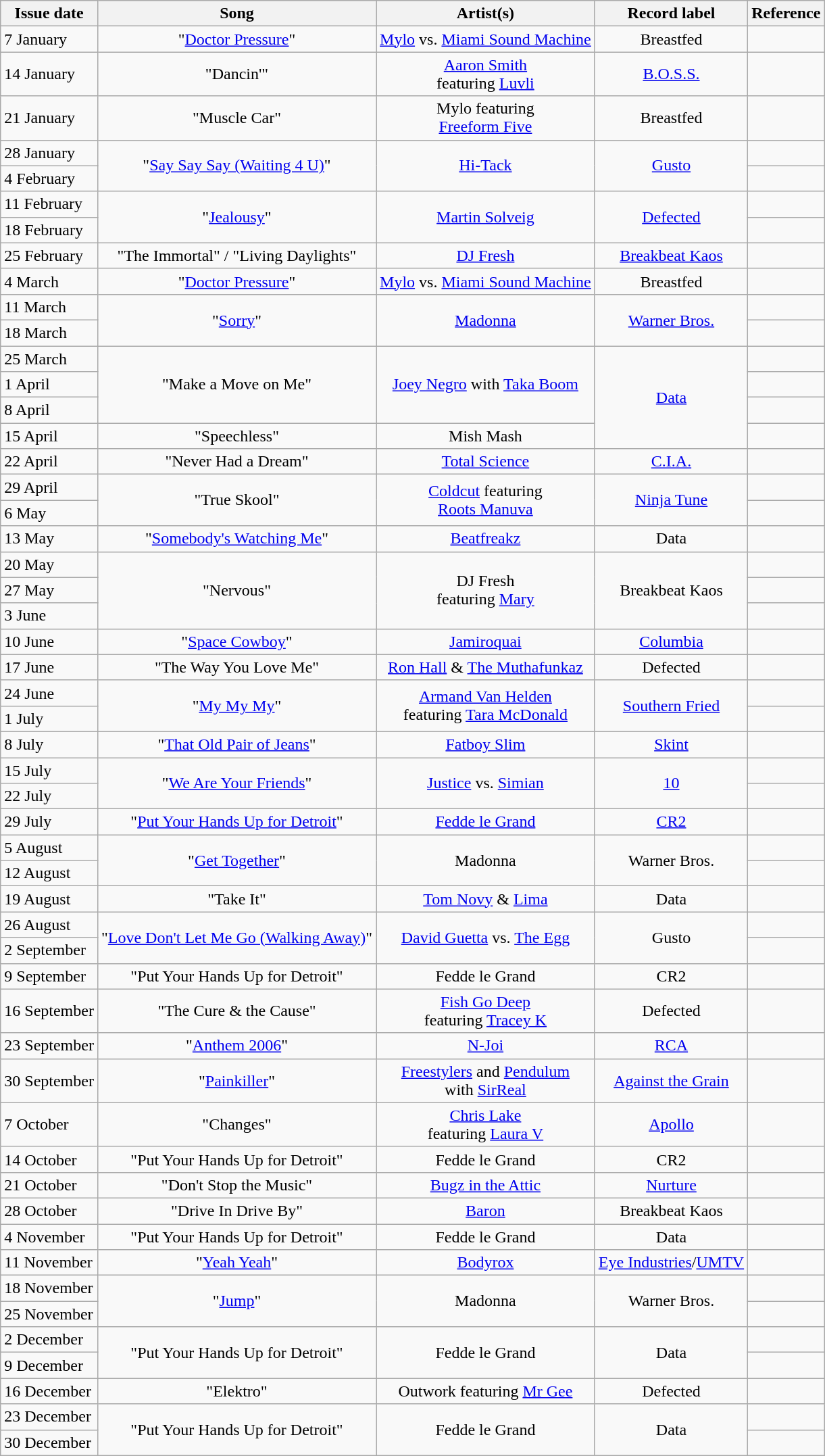<table class="wikitable">
<tr>
<th style="text-align:center;">Issue date</th>
<th style="text-align:center;">Song</th>
<th style="text-align:center;">Artist(s)</th>
<th style="text-align:center;">Record label</th>
<th style="text-align:center;">Reference</th>
</tr>
<tr>
<td>7 January</td>
<td style="text-align:center;">"<a href='#'>Doctor Pressure</a>"</td>
<td style="text-align:center;"><a href='#'>Mylo</a> vs. <a href='#'>Miami Sound Machine</a></td>
<td style="text-align:center;">Breastfed</td>
<td style="text-align:center;"></td>
</tr>
<tr>
<td>14 January</td>
<td style="text-align:center;">"Dancin'"</td>
<td style="text-align:center;"><a href='#'>Aaron Smith</a><br>featuring <a href='#'>Luvli</a></td>
<td style="text-align:center;"><a href='#'>B.O.S.S.</a></td>
<td style="text-align:center;"></td>
</tr>
<tr>
<td>21 January</td>
<td style="text-align:center;">"Muscle Car"</td>
<td style="text-align:center;">Mylo featuring<br><a href='#'>Freeform Five</a></td>
<td style="text-align:center;">Breastfed</td>
<td style="text-align:center;"></td>
</tr>
<tr>
<td>28 January</td>
<td style="text-align:center;" rowspan="2">"<a href='#'>Say Say Say (Waiting 4 U)</a>"</td>
<td style="text-align:center;" rowspan="2"><a href='#'>Hi-Tack</a></td>
<td style="text-align:center;" rowspan="2"><a href='#'>Gusto</a></td>
<td style="text-align:center;"></td>
</tr>
<tr>
<td>4 February</td>
<td style="text-align:center;"></td>
</tr>
<tr>
<td>11 February</td>
<td style="text-align:center;" rowspan="2">"<a href='#'>Jealousy</a>"</td>
<td style="text-align:center;" rowspan="2"><a href='#'>Martin Solveig</a></td>
<td style="text-align:center;" rowspan="2"><a href='#'>Defected</a></td>
<td style="text-align:center;"></td>
</tr>
<tr>
<td>18 February</td>
<td style="text-align:center;"></td>
</tr>
<tr>
<td>25 February</td>
<td style="text-align:center;">"The Immortal" / "Living Daylights"</td>
<td style="text-align:center;"><a href='#'>DJ Fresh</a></td>
<td style="text-align:center;"><a href='#'>Breakbeat Kaos</a></td>
<td style="text-align:center;"></td>
</tr>
<tr>
<td>4 March</td>
<td style="text-align:center;">"<a href='#'>Doctor Pressure</a>"</td>
<td style="text-align:center;"><a href='#'>Mylo</a> vs. <a href='#'>Miami Sound Machine</a></td>
<td style="text-align:center;">Breastfed</td>
<td style="text-align:center;"></td>
</tr>
<tr>
<td>11 March</td>
<td style="text-align:center;" rowspan="2">"<a href='#'>Sorry</a>"</td>
<td style="text-align:center;" rowspan="2"><a href='#'>Madonna</a></td>
<td style="text-align:center;" rowspan="2"><a href='#'>Warner Bros.</a></td>
<td style="text-align:center;"></td>
</tr>
<tr>
<td>18 March</td>
<td style="text-align:center;"></td>
</tr>
<tr>
<td>25 March</td>
<td style="text-align:center;" rowspan="3">"Make a Move on Me"</td>
<td style="text-align:center;" rowspan="3"><a href='#'>Joey Negro</a> with <a href='#'>Taka Boom</a></td>
<td style="text-align:center;" rowspan="4"><a href='#'>Data</a></td>
<td style="text-align:center;"></td>
</tr>
<tr>
<td>1 April</td>
<td style="text-align:center;"></td>
</tr>
<tr>
<td>8 April</td>
<td style="text-align:center;"></td>
</tr>
<tr>
<td>15 April</td>
<td style="text-align:center;">"Speechless"</td>
<td style="text-align:center;">Mish Mash</td>
<td style="text-align:center;"></td>
</tr>
<tr>
<td>22 April</td>
<td style="text-align:center;">"Never Had a Dream"</td>
<td style="text-align:center;"><a href='#'>Total Science</a></td>
<td style="text-align:center;"><a href='#'>C.I.A.</a></td>
<td style="text-align:center;"></td>
</tr>
<tr>
<td>29 April</td>
<td style="text-align:center;" rowspan="2">"True Skool"</td>
<td style="text-align:center;" rowspan="2"><a href='#'>Coldcut</a> featuring<br><a href='#'>Roots Manuva</a></td>
<td style="text-align:center;" rowspan="2"><a href='#'>Ninja Tune</a></td>
<td style="text-align:center;"></td>
</tr>
<tr>
<td>6 May</td>
<td style="text-align:center;"></td>
</tr>
<tr>
<td>13 May</td>
<td style="text-align:center;">"<a href='#'>Somebody's Watching Me</a>"</td>
<td style="text-align:center;"><a href='#'>Beatfreakz</a></td>
<td style="text-align:center;">Data</td>
<td style="text-align:center;"></td>
</tr>
<tr>
<td>20 May</td>
<td style="text-align:center;" rowspan="3">"Nervous"</td>
<td style="text-align:center;" rowspan="3">DJ Fresh<br>featuring <a href='#'>Mary</a></td>
<td style="text-align:center;" rowspan="3">Breakbeat Kaos</td>
<td style="text-align:center;"></td>
</tr>
<tr>
<td>27 May</td>
<td style="text-align:center;"></td>
</tr>
<tr>
<td>3 June</td>
<td style="text-align:center;"></td>
</tr>
<tr>
<td>10 June</td>
<td style="text-align:center;">"<a href='#'>Space Cowboy</a>"</td>
<td style="text-align:center;"><a href='#'>Jamiroquai</a></td>
<td style="text-align:center;"><a href='#'>Columbia</a></td>
<td style="text-align:center;"></td>
</tr>
<tr>
<td>17 June</td>
<td style="text-align:center;">"The Way You Love Me"</td>
<td style="text-align:center;"><a href='#'>Ron Hall</a> & <a href='#'>The Muthafunkaz</a></td>
<td style="text-align:center;">Defected</td>
<td style="text-align:center;"></td>
</tr>
<tr>
<td>24 June</td>
<td style="text-align:center;" rowspan="2">"<a href='#'>My My My</a>"</td>
<td style="text-align:center;" rowspan="2"><a href='#'>Armand Van Helden</a><br>featuring <a href='#'>Tara McDonald</a></td>
<td style="text-align:center;" rowspan="2"><a href='#'>Southern Fried</a></td>
<td style="text-align:center;"></td>
</tr>
<tr>
<td>1 July</td>
<td style="text-align:center;"></td>
</tr>
<tr>
<td>8 July</td>
<td style="text-align:center;">"<a href='#'>That Old Pair of Jeans</a>"</td>
<td style="text-align:center;"><a href='#'>Fatboy Slim</a></td>
<td style="text-align:center;"><a href='#'>Skint</a></td>
<td style="text-align:center;"></td>
</tr>
<tr>
<td>15 July</td>
<td style="text-align:center;" rowspan="2">"<a href='#'>We Are Your Friends</a>"</td>
<td style="text-align:center;" rowspan="2"><a href='#'>Justice</a> vs. <a href='#'>Simian</a></td>
<td style="text-align:center;" rowspan="2"><a href='#'>10</a></td>
<td style="text-align:center;"></td>
</tr>
<tr>
<td>22 July</td>
<td style="text-align:center;"></td>
</tr>
<tr>
<td>29 July</td>
<td style="text-align:center;">"<a href='#'>Put Your Hands Up for Detroit</a>"</td>
<td style="text-align:center;"><a href='#'>Fedde le Grand</a></td>
<td style="text-align:center;"><a href='#'>CR2</a></td>
<td style="text-align:center;"></td>
</tr>
<tr>
<td>5 August</td>
<td style="text-align:center;" rowspan="2">"<a href='#'>Get Together</a>"</td>
<td style="text-align:center;" rowspan="2">Madonna</td>
<td style="text-align:center;" rowspan="2">Warner Bros.</td>
<td style="text-align:center;"></td>
</tr>
<tr>
<td>12 August</td>
<td style="text-align:center;"></td>
</tr>
<tr>
<td>19 August</td>
<td style="text-align:center;">"Take It"</td>
<td style="text-align:center;"><a href='#'>Tom Novy</a> & <a href='#'>Lima</a></td>
<td style="text-align:center;">Data</td>
<td style="text-align:center;"></td>
</tr>
<tr>
<td>26 August</td>
<td style="text-align:center;" rowspan="2">"<a href='#'>Love Don't Let Me Go (Walking Away)</a>"</td>
<td style="text-align:center;" rowspan="2"><a href='#'>David Guetta</a> vs. <a href='#'>The Egg</a></td>
<td style="text-align:center;" rowspan="2">Gusto</td>
<td style="text-align:center;"></td>
</tr>
<tr>
<td>2 September</td>
<td style="text-align:center;"></td>
</tr>
<tr>
<td>9 September</td>
<td style="text-align:center;">"Put Your Hands Up for Detroit"</td>
<td style="text-align:center;">Fedde le Grand</td>
<td style="text-align:center;">CR2</td>
<td style="text-align:center;"></td>
</tr>
<tr>
<td>16 September</td>
<td style="text-align:center;">"The Cure & the Cause"</td>
<td style="text-align:center;"><a href='#'>Fish Go Deep</a><br>featuring <a href='#'>Tracey K</a></td>
<td style="text-align:center;">Defected</td>
<td style="text-align:center;"></td>
</tr>
<tr>
<td>23 September</td>
<td style="text-align:center;">"<a href='#'>Anthem 2006</a>"</td>
<td style="text-align:center;"><a href='#'>N-Joi</a></td>
<td style="text-align:center;"><a href='#'>RCA</a></td>
<td style="text-align:center;"></td>
</tr>
<tr>
<td>30 September</td>
<td style="text-align:center;">"<a href='#'>Painkiller</a>"</td>
<td style="text-align:center;"><a href='#'>Freestylers</a> and <a href='#'>Pendulum</a><br>with <a href='#'>SirReal</a></td>
<td style="text-align:center;"><a href='#'>Against the Grain</a></td>
<td style="text-align:center;"></td>
</tr>
<tr>
<td>7 October</td>
<td style="text-align:center;">"Changes"</td>
<td style="text-align:center;"><a href='#'>Chris Lake</a><br>featuring <a href='#'>Laura V</a></td>
<td style="text-align:center;"><a href='#'>Apollo</a></td>
<td style="text-align:center;"></td>
</tr>
<tr>
<td>14 October</td>
<td style="text-align:center;">"Put Your Hands Up for Detroit"</td>
<td style="text-align:center;">Fedde le Grand</td>
<td style="text-align:center;">CR2</td>
<td style="text-align:center;"></td>
</tr>
<tr>
<td>21 October</td>
<td style="text-align:center;">"Don't Stop the Music"</td>
<td style="text-align:center;"><a href='#'>Bugz in the Attic</a></td>
<td style="text-align:center;"><a href='#'>Nurture</a></td>
<td style="text-align:center;"></td>
</tr>
<tr>
<td>28 October</td>
<td style="text-align:center;">"Drive In Drive By"</td>
<td style="text-align:center;"><a href='#'>Baron</a></td>
<td style="text-align:center;">Breakbeat Kaos</td>
<td style="text-align:center;"></td>
</tr>
<tr>
<td>4 November</td>
<td style="text-align:center;">"Put Your Hands Up for Detroit"</td>
<td style="text-align:center;">Fedde le Grand</td>
<td style="text-align:center;">Data</td>
<td style="text-align:center;"></td>
</tr>
<tr>
<td>11 November</td>
<td style="text-align:center;">"<a href='#'>Yeah Yeah</a>"</td>
<td style="text-align:center;"><a href='#'>Bodyrox</a></td>
<td style="text-align:center;"><a href='#'>Eye Industries</a>/<a href='#'>UMTV</a></td>
<td style="text-align:center;"></td>
</tr>
<tr>
<td>18 November</td>
<td style="text-align:center;" rowspan="2">"<a href='#'>Jump</a>"</td>
<td style="text-align:center;" rowspan="2">Madonna</td>
<td style="text-align:center;" rowspan="2">Warner Bros.</td>
<td style="text-align:center;"></td>
</tr>
<tr>
<td>25 November</td>
<td style="text-align:center;"></td>
</tr>
<tr>
<td>2 December</td>
<td style="text-align:center;" rowspan="2">"Put Your Hands Up for Detroit"</td>
<td style="text-align:center;" rowspan="2">Fedde le Grand</td>
<td style="text-align:center;" rowspan="2">Data</td>
<td style="text-align:center;"></td>
</tr>
<tr>
<td>9 December</td>
<td style="text-align:center;"></td>
</tr>
<tr>
<td>16 December</td>
<td style="text-align:center;">"Elektro"</td>
<td style="text-align:center;">Outwork featuring <a href='#'>Mr Gee</a></td>
<td style="text-align:center;">Defected</td>
<td style="text-align:center;"></td>
</tr>
<tr>
<td>23 December</td>
<td style="text-align:center;" rowspan="3">"Put Your Hands Up for Detroit"</td>
<td style="text-align:center;" rowspan="3">Fedde le Grand</td>
<td style="text-align:center;" rowspan="3">Data</td>
<td style="text-align:center;"></td>
</tr>
<tr>
<td>30 December</td>
<td style="text-align:center;"></td>
</tr>
</table>
